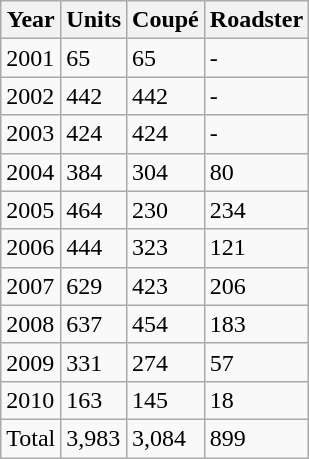<table class="wikitable">
<tr>
<th>Year</th>
<th>Units</th>
<th>Coupé</th>
<th>Roadster</th>
</tr>
<tr>
<td>2001</td>
<td>65</td>
<td>65</td>
<td>-</td>
</tr>
<tr>
<td>2002</td>
<td>442</td>
<td>442</td>
<td>-</td>
</tr>
<tr>
<td>2003</td>
<td>424</td>
<td>424</td>
<td>-</td>
</tr>
<tr>
<td>2004</td>
<td>384</td>
<td>304</td>
<td>80</td>
</tr>
<tr>
<td>2005</td>
<td>464</td>
<td>230</td>
<td>234</td>
</tr>
<tr>
<td>2006</td>
<td>444</td>
<td>323</td>
<td>121</td>
</tr>
<tr>
<td>2007</td>
<td>629</td>
<td>423</td>
<td>206</td>
</tr>
<tr>
<td>2008</td>
<td>637</td>
<td>454</td>
<td>183</td>
</tr>
<tr>
<td>2009</td>
<td>331</td>
<td>274</td>
<td>57</td>
</tr>
<tr>
<td>2010</td>
<td>163</td>
<td>145</td>
<td>18</td>
</tr>
<tr>
<td>Total</td>
<td>3,983</td>
<td>3,084</td>
<td>899</td>
</tr>
</table>
